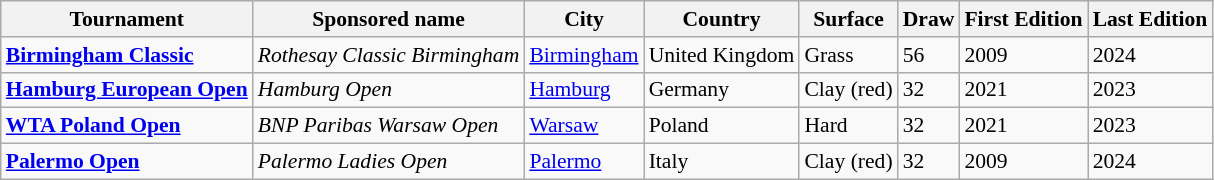<table class="wikitable sortable" style="font-size:90%">
<tr style="background:#efefef;">
<th>Tournament</th>
<th>Sponsored name</th>
<th>City</th>
<th>Country</th>
<th>Surface</th>
<th>Draw</th>
<th>First Edition</th>
<th>Last Edition</th>
</tr>
<tr>
<td><strong><a href='#'>Birmingham Classic</a></strong></td>
<td><em>Rothesay Classic Birmingham</em></td>
<td><a href='#'>Birmingham</a></td>
<td> United Kingdom</td>
<td>Grass</td>
<td>56</td>
<td>2009</td>
<td>2024</td>
</tr>
<tr>
<td><strong><a href='#'>Hamburg European Open</a></strong></td>
<td><em>Hamburg Open</em></td>
<td><a href='#'>Hamburg</a></td>
<td> Germany</td>
<td>Clay (red)</td>
<td>32</td>
<td>2021</td>
<td>2023</td>
</tr>
<tr>
<td><strong><a href='#'>WTA Poland Open</a></strong></td>
<td><em>BNP Paribas Warsaw Open</em></td>
<td><a href='#'>Warsaw</a></td>
<td> Poland</td>
<td>Hard</td>
<td>32</td>
<td>2021</td>
<td>2023</td>
</tr>
<tr>
<td><strong><a href='#'>Palermo Open</a></strong></td>
<td><em>Palermo Ladies Open</em></td>
<td><a href='#'>Palermo</a></td>
<td> Italy</td>
<td>Clay (red)</td>
<td>32</td>
<td>2009</td>
<td>2024</td>
</tr>
</table>
